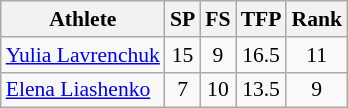<table class="wikitable" border="1" style="font-size:90%">
<tr>
<th>Athlete</th>
<th>SP</th>
<th>FS</th>
<th>TFP</th>
<th>Rank</th>
</tr>
<tr align=center>
<td align=left><a href='#'>Yulia Lavrenchuk</a></td>
<td>15</td>
<td>9</td>
<td>16.5</td>
<td>11</td>
</tr>
<tr align=center>
<td align=left><a href='#'>Elena Liashenko</a></td>
<td>7</td>
<td>10</td>
<td>13.5</td>
<td>9</td>
</tr>
</table>
